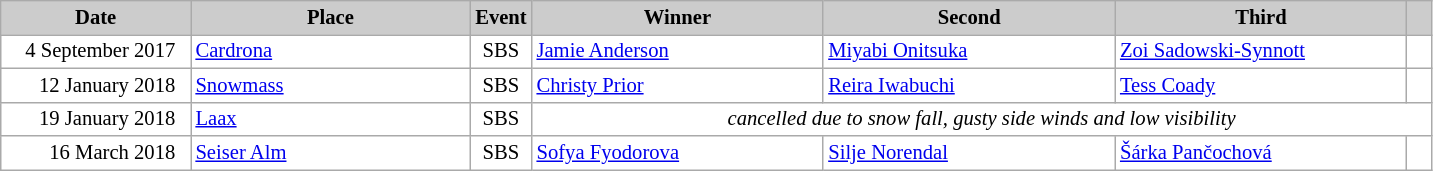<table class="wikitable plainrowheaders" style="background:#fff; font-size:86%; line-height:16px; border:grey solid 1px; border-collapse:collapse;">
<tr style="background:#ccc; text-align:center;">
<th scope="col" style="background:#ccc; width:120px;">Date</th>
<th scope="col" style="background:#ccc; width:180px;">Place</th>
<th scope="col" style="background:#ccc; width:30px;">Event</th>
<th scope="col" style="background:#ccc; width:188px;">Winner</th>
<th scope="col" style="background:#ccc; width:188px;">Second</th>
<th scope="col" style="background:#ccc; width:188px;">Third</th>
<th scope="col" style="background:#ccc; width:10px;"></th>
</tr>
<tr>
<td align=right>4 September 2017  </td>
<td> <a href='#'>Cardrona</a></td>
<td align=center>SBS</td>
<td> <a href='#'>Jamie Anderson</a></td>
<td> <a href='#'>Miyabi Onitsuka</a></td>
<td> <a href='#'>Zoi Sadowski-Synnott</a></td>
<td></td>
</tr>
<tr>
<td align=right>12 January 2018  </td>
<td> <a href='#'>Snowmass</a></td>
<td align=center>SBS</td>
<td> <a href='#'>Christy Prior</a></td>
<td> <a href='#'>Reira Iwabuchi</a></td>
<td> <a href='#'>Tess Coady</a></td>
<td></td>
</tr>
<tr>
<td align=right>19 January 2018  </td>
<td> <a href='#'>Laax</a></td>
<td align=center>SBS</td>
<td colspan=4 align=center><em>cancelled due to snow fall, gusty side winds and low visibility</em></td>
</tr>
<tr>
<td align=right>16 March 2018  </td>
<td> <a href='#'>Seiser Alm</a></td>
<td align=center>SBS</td>
<td> <a href='#'>Sofya Fyodorova</a></td>
<td> <a href='#'>Silje Norendal</a></td>
<td> <a href='#'>Šárka Pančochová</a></td>
<td></td>
</tr>
</table>
